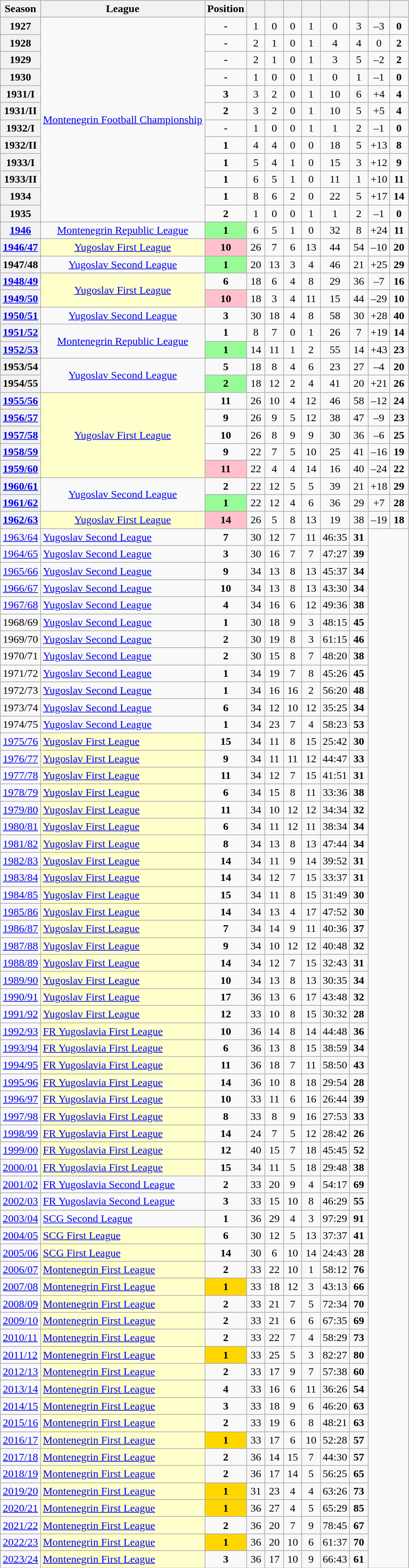<table class="wikitable" style="text-align:center;">
<tr>
<th><strong>Season</strong></th>
<th><strong>League</strong></th>
<th>Position</th>
<th width=20px></th>
<th width=20px></th>
<th width=20px></th>
<th width=20px></th>
<th width=20px></th>
<th width=20px></th>
<th width=25px></th>
<th width=20px></th>
</tr>
<tr>
<th>1927</th>
<td rowspan=12><a href='#'>Montenegrin Football Championship</a></td>
<td><strong>-</strong></td>
<td>1</td>
<td>0</td>
<td>0</td>
<td>1</td>
<td>0</td>
<td>3</td>
<td>–3</td>
<td><strong>0</strong></td>
</tr>
<tr>
<th>1928</th>
<td><strong>-</strong></td>
<td>2</td>
<td>1</td>
<td>0</td>
<td>1</td>
<td>4</td>
<td>4</td>
<td>0</td>
<td><strong>2</strong></td>
</tr>
<tr>
<th>1929</th>
<td><strong>-</strong></td>
<td>2</td>
<td>1</td>
<td>0</td>
<td>1</td>
<td>3</td>
<td>5</td>
<td>–2</td>
<td><strong>2</strong></td>
</tr>
<tr>
<th>1930</th>
<td><strong>-</strong></td>
<td>1</td>
<td>0</td>
<td>0</td>
<td>1</td>
<td>0</td>
<td>1</td>
<td>–1</td>
<td><strong>0</strong></td>
</tr>
<tr>
<th>1931/I</th>
<td><strong>3</strong></td>
<td>3</td>
<td>2</td>
<td>0</td>
<td>1</td>
<td>10</td>
<td>6</td>
<td>+4</td>
<td><strong>4</strong></td>
</tr>
<tr>
<th>1931/II</th>
<td><strong>2</strong></td>
<td>3</td>
<td>2</td>
<td>0</td>
<td>1</td>
<td>10</td>
<td>5</td>
<td>+5</td>
<td><strong>4</strong></td>
</tr>
<tr>
<th>1932/I</th>
<td><strong>-</strong></td>
<td>1</td>
<td>0</td>
<td>0</td>
<td>1</td>
<td>1</td>
<td>2</td>
<td>–1</td>
<td><strong>0</strong></td>
</tr>
<tr>
<th>1932/II</th>
<td><strong>1</strong></td>
<td>4</td>
<td>4</td>
<td>0</td>
<td>0</td>
<td>18</td>
<td>5</td>
<td>+13</td>
<td><strong>8</strong></td>
</tr>
<tr>
<th>1933/I</th>
<td><strong>1</strong></td>
<td>5</td>
<td>4</td>
<td>1</td>
<td>0</td>
<td>15</td>
<td>3</td>
<td>+12</td>
<td><strong>9</strong></td>
</tr>
<tr>
<th>1933/II</th>
<td><strong>1</strong></td>
<td>6</td>
<td>5</td>
<td>1</td>
<td>0</td>
<td>11</td>
<td>1</td>
<td>+10</td>
<td><strong>11</strong></td>
</tr>
<tr>
<th>1934</th>
<td><strong>1</strong></td>
<td>8</td>
<td>6</td>
<td>2</td>
<td>0</td>
<td>22</td>
<td>5</td>
<td>+17</td>
<td><strong>14</strong></td>
</tr>
<tr>
<th>1935</th>
<td><strong>2</strong></td>
<td>1</td>
<td>0</td>
<td>0</td>
<td>1</td>
<td>1</td>
<td>2</td>
<td>–1</td>
<td><strong>0</strong></td>
</tr>
<tr>
<th><a href='#'>1946</a></th>
<td><a href='#'>Montenegrin Republic League</a></td>
<td bgcolor="palegreen"><strong>1</strong></td>
<td>6</td>
<td>5</td>
<td>1</td>
<td>0</td>
<td>32</td>
<td>8</td>
<td>+24</td>
<td><strong>11</strong></td>
</tr>
<tr>
<th><a href='#'>1946/47</a></th>
<td bgcolor="#FFFFCC"><a href='#'>Yugoslav First League</a></td>
<td bgcolor="pink"><strong>10</strong></td>
<td>26</td>
<td>7</td>
<td>6</td>
<td>13</td>
<td>44</td>
<td>54</td>
<td>–10</td>
<td><strong>20</strong></td>
</tr>
<tr>
<th>1947/48</th>
<td><a href='#'>Yugoslav Second League</a></td>
<td bgcolor="palegreen"><strong>1</strong></td>
<td>20</td>
<td>13</td>
<td>3</td>
<td>4</td>
<td>46</td>
<td>21</td>
<td>+25</td>
<td><strong>29</strong></td>
</tr>
<tr>
<th><a href='#'>1948/49</a></th>
<td bgcolor="#FFFFCC" rowspan=2><a href='#'>Yugoslav First League</a></td>
<td><strong>6</strong></td>
<td>18</td>
<td>6</td>
<td>4</td>
<td>8</td>
<td>29</td>
<td>36</td>
<td>–7</td>
<td><strong>16</strong></td>
</tr>
<tr>
<th><a href='#'>1949/50</a></th>
<td bgcolor="pink"><strong>10</strong></td>
<td>18</td>
<td>3</td>
<td>4</td>
<td>11</td>
<td>15</td>
<td>44</td>
<td>–29</td>
<td><strong>10</strong></td>
</tr>
<tr>
<th><a href='#'>1950/51</a></th>
<td><a href='#'>Yugoslav Second League</a></td>
<td><strong>3</strong></td>
<td>30</td>
<td>18</td>
<td>4</td>
<td>8</td>
<td>58</td>
<td>30</td>
<td>+28</td>
<td><strong>40</strong></td>
</tr>
<tr>
<th><a href='#'>1951/52</a></th>
<td rowspan=2><a href='#'>Montenegrin Republic League</a></td>
<td><strong>1</strong></td>
<td>8</td>
<td>7</td>
<td>0</td>
<td>1</td>
<td>26</td>
<td>7</td>
<td>+19</td>
<td><strong>14</strong></td>
</tr>
<tr>
<th><a href='#'>1952/53</a></th>
<td bgcolor="palegreen"><strong>1</strong></td>
<td>14</td>
<td>11</td>
<td>1</td>
<td>2</td>
<td>55</td>
<td>14</td>
<td>+43</td>
<td><strong>23</strong></td>
</tr>
<tr>
<th>1953/54</th>
<td rowspan=2><a href='#'>Yugoslav Second League</a></td>
<td><strong>5</strong></td>
<td>18</td>
<td>8</td>
<td>4</td>
<td>6</td>
<td>23</td>
<td>27</td>
<td>–4</td>
<td><strong>20</strong></td>
</tr>
<tr>
<th>1954/55</th>
<td bgcolor="palegreen"><strong>2</strong></td>
<td>18</td>
<td>12</td>
<td>2</td>
<td>4</td>
<td>41</td>
<td>20</td>
<td>+21</td>
<td><strong>26</strong></td>
</tr>
<tr>
<th><a href='#'>1955/56</a></th>
<td bgcolor="#FFFFCC" rowspan=5><a href='#'>Yugoslav First League</a></td>
<td><strong>11</strong></td>
<td>26</td>
<td>10</td>
<td>4</td>
<td>12</td>
<td>46</td>
<td>58</td>
<td>–12</td>
<td><strong>24</strong></td>
</tr>
<tr>
<th><a href='#'>1956/57</a></th>
<td><strong>9</strong></td>
<td>26</td>
<td>9</td>
<td>5</td>
<td>12</td>
<td>38</td>
<td>47</td>
<td>–9</td>
<td><strong>23</strong></td>
</tr>
<tr>
<th><a href='#'>1957/58</a></th>
<td><strong>10</strong></td>
<td>26</td>
<td>8</td>
<td>9</td>
<td>9</td>
<td>30</td>
<td>36</td>
<td>–6</td>
<td><strong>25</strong></td>
</tr>
<tr>
<th><a href='#'>1958/59</a></th>
<td><strong>9</strong></td>
<td>22</td>
<td>7</td>
<td>5</td>
<td>10</td>
<td>25</td>
<td>41</td>
<td>–16</td>
<td><strong>19</strong></td>
</tr>
<tr>
<th><a href='#'>1959/60</a></th>
<td bgcolor="pink"><strong>11</strong></td>
<td>22</td>
<td>4</td>
<td>4</td>
<td>14</td>
<td>16</td>
<td>40</td>
<td>–24</td>
<td><strong>22</strong></td>
</tr>
<tr>
<th><a href='#'>1960/61</a></th>
<td rowspan=2><a href='#'>Yugoslav Second League</a></td>
<td><strong>2</strong></td>
<td>22</td>
<td>12</td>
<td>5</td>
<td>5</td>
<td>39</td>
<td>21</td>
<td>+18</td>
<td><strong>29</strong></td>
</tr>
<tr>
<th><a href='#'>1961/62</a></th>
<td bgcolor="palegreen"><strong>1</strong></td>
<td>22</td>
<td>12</td>
<td>4</td>
<td>6</td>
<td>36</td>
<td>29</td>
<td>+7</td>
<td><strong>28</strong></td>
</tr>
<tr>
<th><a href='#'>1962/63</a></th>
<td bgcolor="#FFFFCC"><a href='#'>Yugoslav First League</a></td>
<td bgcolor="pink"><strong>14</strong></td>
<td>26</td>
<td>5</td>
<td>8</td>
<td>13</td>
<td>19</td>
<td>38</td>
<td>–19</td>
<td><strong>18</strong></td>
</tr>
<tr>
<td style="text-align:left;"><a href='#'>1963/64</a></td>
<td style="text-align:left;"><a href='#'>Yugoslav Second League</a></td>
<td><strong>7</strong></td>
<td>30</td>
<td>12</td>
<td>7</td>
<td>11</td>
<td>46:35</td>
<td><strong>31</strong></td>
</tr>
<tr>
<td style="text-align:left;"><a href='#'>1964/65</a></td>
<td style="text-align:left;"><a href='#'>Yugoslav Second League</a></td>
<td><strong>3</strong></td>
<td>30</td>
<td>16</td>
<td>7</td>
<td>7</td>
<td>47:27</td>
<td><strong>39</strong></td>
</tr>
<tr>
<td style="text-align:left;"><a href='#'>1965/66</a></td>
<td style="text-align:left;"><a href='#'>Yugoslav Second League</a></td>
<td><strong>9</strong></td>
<td>34</td>
<td>13</td>
<td>8</td>
<td>13</td>
<td>45:37</td>
<td><strong>34</strong></td>
</tr>
<tr>
<td style="text-align:left;"><a href='#'>1966/67</a></td>
<td style="text-align:left;"><a href='#'>Yugoslav Second League</a></td>
<td><strong>10</strong></td>
<td>34</td>
<td>13</td>
<td>8</td>
<td>13</td>
<td>43:30</td>
<td><strong>34</strong></td>
</tr>
<tr>
<td style="text-align:left;"><a href='#'>1967/68</a></td>
<td style="text-align:left;"><a href='#'>Yugoslav Second League</a></td>
<td><strong>4</strong></td>
<td>34</td>
<td>16</td>
<td>6</td>
<td>12</td>
<td>49:36</td>
<td><strong>38</strong></td>
</tr>
<tr>
<td style="text-align:left;">1968/69</td>
<td style="text-align:left;"><a href='#'>Yugoslav Second League</a></td>
<td><strong>1</strong></td>
<td>30</td>
<td>18</td>
<td>9</td>
<td>3</td>
<td>48:15</td>
<td><strong>45</strong></td>
</tr>
<tr>
<td style="text-align:left;">1969/70</td>
<td style="text-align:left;"><a href='#'>Yugoslav Second League</a></td>
<td><strong>2</strong></td>
<td>30</td>
<td>19</td>
<td>8</td>
<td>3</td>
<td>61:15</td>
<td><strong>46</strong></td>
</tr>
<tr>
<td style="text-align:left;">1970/71</td>
<td style="text-align:left;"><a href='#'>Yugoslav Second League</a></td>
<td><strong>2</strong></td>
<td>30</td>
<td>15</td>
<td>8</td>
<td>7</td>
<td>48:20</td>
<td><strong>38</strong></td>
</tr>
<tr>
<td style="text-align:left;">1971/72</td>
<td style="text-align:left;"><a href='#'>Yugoslav Second League</a></td>
<td><strong>1</strong></td>
<td>34</td>
<td>19</td>
<td>7</td>
<td>8</td>
<td>45:26</td>
<td><strong>45</strong></td>
</tr>
<tr>
<td style="text-align:left;">1972/73</td>
<td style="text-align:left;"><a href='#'>Yugoslav Second League</a></td>
<td><strong>1</strong></td>
<td>34</td>
<td>16</td>
<td>16</td>
<td>2</td>
<td>56:20</td>
<td><strong>48</strong></td>
</tr>
<tr>
<td style="text-align:left;">1973/74</td>
<td style="text-align:left;"><a href='#'>Yugoslav Second League</a></td>
<td><strong>6</strong></td>
<td>34</td>
<td>12</td>
<td>10</td>
<td>12</td>
<td>35:25</td>
<td><strong>34</strong></td>
</tr>
<tr>
<td style="text-align:left;">1974/75</td>
<td style="text-align:left;"><a href='#'>Yugoslav Second League</a></td>
<td><strong>1</strong></td>
<td>34</td>
<td>23</td>
<td>7</td>
<td>4</td>
<td>58:23</td>
<td><strong>53</strong></td>
</tr>
<tr>
<td style="text-align:left;"><a href='#'>1975/76</a></td>
<td style="text-align:left; background-color:#FFFFCC;"><a href='#'>Yugoslav First League</a></td>
<td><strong>15</strong></td>
<td>34</td>
<td>11</td>
<td>8</td>
<td>15</td>
<td>25:42</td>
<td><strong>30</strong></td>
</tr>
<tr>
<td style="text-align:left;"><a href='#'>1976/77</a></td>
<td style="text-align:left; background-color:#FFFFCC;"><a href='#'>Yugoslav First League</a></td>
<td><strong>9</strong></td>
<td>34</td>
<td>11</td>
<td>11</td>
<td>12</td>
<td>44:47</td>
<td><strong>33</strong></td>
</tr>
<tr>
<td style="text-align:left;"><a href='#'>1977/78</a></td>
<td style="text-align:left; background-color:#FFFFCC;"><a href='#'>Yugoslav First League</a></td>
<td><strong>11</strong></td>
<td>34</td>
<td>12</td>
<td>7</td>
<td>15</td>
<td>41:51</td>
<td><strong>31</strong></td>
</tr>
<tr>
<td style="text-align:left;"><a href='#'>1978/79</a></td>
<td style="text-align:left; background-color:#FFFFCC;"><a href='#'>Yugoslav First League</a></td>
<td><strong>6</strong></td>
<td>34</td>
<td>15</td>
<td>8</td>
<td>11</td>
<td>33:36</td>
<td><strong>38</strong></td>
</tr>
<tr>
<td style="text-align:left;"><a href='#'>1979/80</a></td>
<td style="text-align:left; background-color:#FFFFCC;"><a href='#'>Yugoslav First League</a></td>
<td><strong>11</strong></td>
<td>34</td>
<td>10</td>
<td>12</td>
<td>12</td>
<td>34:34</td>
<td><strong>32</strong></td>
</tr>
<tr>
<td style="text-align:left;"><a href='#'>1980/81</a></td>
<td style="text-align:left; background-color:#FFFFCC;"><a href='#'>Yugoslav First League</a></td>
<td><strong>6</strong></td>
<td>34</td>
<td>11</td>
<td>12</td>
<td>11</td>
<td>38:34</td>
<td><strong>34</strong></td>
</tr>
<tr>
<td style="text-align:left;"><a href='#'>1981/82</a></td>
<td style="text-align:left; background-color:#FFFFCC;"><a href='#'>Yugoslav First League</a></td>
<td><strong>8</strong></td>
<td>34</td>
<td>13</td>
<td>8</td>
<td>13</td>
<td>47:44</td>
<td><strong>34</strong></td>
</tr>
<tr>
<td style="text-align:left;"><a href='#'>1982/83</a></td>
<td style="text-align:left; background-color:#FFFFCC;"><a href='#'>Yugoslav First League</a></td>
<td><strong>14</strong></td>
<td>34</td>
<td>11</td>
<td>9</td>
<td>14</td>
<td>39:52</td>
<td><strong>31</strong></td>
</tr>
<tr>
<td style="text-align:left;"><a href='#'>1983/84</a></td>
<td style="text-align:left; background-color:#FFFFCC;"><a href='#'>Yugoslav First League</a></td>
<td><strong>14</strong></td>
<td>34</td>
<td>12</td>
<td>7</td>
<td>15</td>
<td>33:37</td>
<td><strong>31</strong></td>
</tr>
<tr>
<td style="text-align:left;"><a href='#'>1984/85</a></td>
<td style="text-align:left; background-color:#FFFFCC;"><a href='#'>Yugoslav First League</a></td>
<td><strong>15</strong></td>
<td>34</td>
<td>11</td>
<td>8</td>
<td>15</td>
<td>31:49</td>
<td><strong>30</strong></td>
</tr>
<tr>
<td style="text-align:left;"><a href='#'>1985/86</a></td>
<td style="text-align:left; background-color:#FFFFCC;"><a href='#'>Yugoslav First League</a></td>
<td><strong>14</strong></td>
<td>34</td>
<td>13</td>
<td>4</td>
<td>17</td>
<td>47:52</td>
<td><strong>30</strong></td>
</tr>
<tr>
<td style="text-align:left;"><a href='#'>1986/87</a></td>
<td style="text-align:left; background-color:#FFFFCC;"><a href='#'>Yugoslav First League</a></td>
<td><strong>7</strong></td>
<td>34</td>
<td>14</td>
<td>9</td>
<td>11</td>
<td>40:36</td>
<td><strong>37</strong></td>
</tr>
<tr>
<td style="text-align:left;"><a href='#'>1987/88</a></td>
<td style="text-align:left; background-color:#FFFFCC;"><a href='#'>Yugoslav First League</a></td>
<td><strong>9</strong></td>
<td>34</td>
<td>10</td>
<td>12</td>
<td>12</td>
<td>40:48</td>
<td><strong>32</strong></td>
</tr>
<tr>
<td style="text-align:left;"><a href='#'>1988/89</a></td>
<td style="text-align:left; background-color:#FFFFCC;"><a href='#'>Yugoslav First League</a></td>
<td><strong>14</strong></td>
<td>34</td>
<td>12</td>
<td>7</td>
<td>15</td>
<td>32:43</td>
<td><strong>31</strong></td>
</tr>
<tr>
<td style="text-align:left;"><a href='#'>1989/90</a></td>
<td style="text-align:left; background-color:#FFFFCC;"><a href='#'>Yugoslav First League</a></td>
<td><strong>10</strong></td>
<td>34</td>
<td>13</td>
<td>8</td>
<td>13</td>
<td>30:35</td>
<td><strong>34</strong></td>
</tr>
<tr>
<td style="text-align:left;"><a href='#'>1990/91</a></td>
<td style="text-align:left; background-color:#FFFFCC;"><a href='#'>Yugoslav First League</a></td>
<td><strong>17</strong></td>
<td>36</td>
<td>13</td>
<td>6</td>
<td>17</td>
<td>43:48</td>
<td><strong>32</strong></td>
</tr>
<tr>
<td style="text-align:left;"><a href='#'>1991/92</a></td>
<td style="text-align:left; background-color:#FFFFCC;"><a href='#'>Yugoslav First League</a></td>
<td><strong>12</strong></td>
<td>33</td>
<td>10</td>
<td>8</td>
<td>15</td>
<td>30:32</td>
<td><strong>28</strong></td>
</tr>
<tr>
<td style="text-align:left;"><a href='#'>1992/93</a></td>
<td style="text-align:left; background-color:#FFFFCC;"><a href='#'>FR Yugoslavia First League</a></td>
<td><strong>10</strong></td>
<td>36</td>
<td>14</td>
<td>8</td>
<td>14</td>
<td>44:48</td>
<td><strong>36</strong></td>
</tr>
<tr>
<td style="text-align:left;"><a href='#'>1993/94</a></td>
<td style="text-align:left; background-color:#FFFFCC;"><a href='#'>FR Yugoslavia First League</a></td>
<td><strong>6</strong></td>
<td>36</td>
<td>13</td>
<td>8</td>
<td>15</td>
<td>38:59</td>
<td><strong>34</strong></td>
</tr>
<tr>
<td style="text-align:left;"><a href='#'>1994/95</a></td>
<td style="text-align:left; background-color:#FFFFCC;"><a href='#'>FR Yugoslavia First League</a></td>
<td><strong>11</strong></td>
<td>36</td>
<td>18</td>
<td>7</td>
<td>11</td>
<td>58:50</td>
<td><strong>43</strong></td>
</tr>
<tr>
<td style="text-align:left;"><a href='#'>1995/96</a></td>
<td style="text-align:left; background-color:#FFFFCC;"><a href='#'>FR Yugoslavia First League</a></td>
<td><strong>14</strong></td>
<td>36</td>
<td>10</td>
<td>8</td>
<td>18</td>
<td>29:54</td>
<td><strong>28</strong></td>
</tr>
<tr>
<td style="text-align:left;"><a href='#'>1996/97</a></td>
<td style="text-align:left; background-color:#FFFFCC;"><a href='#'>FR Yugoslavia First League</a></td>
<td><strong>10</strong></td>
<td>33</td>
<td>11</td>
<td>6</td>
<td>16</td>
<td>26:44</td>
<td><strong>39</strong></td>
</tr>
<tr>
<td style="text-align:left;"><a href='#'>1997/98</a></td>
<td style="text-align:left; background-color:#FFFFCC;"><a href='#'>FR Yugoslavia First League</a></td>
<td><strong>8</strong></td>
<td>33</td>
<td>8</td>
<td>9</td>
<td>16</td>
<td>27:53</td>
<td><strong>33</strong></td>
</tr>
<tr>
<td style="text-align:left;"><a href='#'>1998/99</a></td>
<td style="text-align:left; background-color:#FFFFCC;"><a href='#'>FR Yugoslavia First League</a></td>
<td><strong>14</strong></td>
<td>24</td>
<td>7</td>
<td>5</td>
<td>12</td>
<td>28:42</td>
<td><strong>26</strong></td>
</tr>
<tr>
<td style="text-align:left;"><a href='#'>1999/00</a></td>
<td style="text-align:left; background-color:#FFFFCC;"><a href='#'>FR Yugoslavia First League</a></td>
<td><strong>12</strong></td>
<td>40</td>
<td>15</td>
<td>7</td>
<td>18</td>
<td>45:45</td>
<td><strong>52</strong></td>
</tr>
<tr>
<td style="text-align:left;"><a href='#'>2000/01</a></td>
<td style="text-align:left; background-color:#FFFFCC;"><a href='#'>FR Yugoslavia First League</a></td>
<td><strong>15</strong></td>
<td>34</td>
<td>11</td>
<td>5</td>
<td>18</td>
<td>29:48</td>
<td><strong>38</strong></td>
</tr>
<tr>
<td style="text-align:left;"><a href='#'>2001/02</a></td>
<td style="text-align:left;"><a href='#'>FR Yugoslavia Second League</a></td>
<td><strong>2</strong></td>
<td>33</td>
<td>20</td>
<td>9</td>
<td>4</td>
<td>54:17</td>
<td><strong>69</strong></td>
</tr>
<tr>
<td style="text-align:left;"><a href='#'>2002/03</a></td>
<td style="text-align:left;"><a href='#'>FR Yugoslavia Second League</a></td>
<td><strong>3</strong></td>
<td>33</td>
<td>15</td>
<td>10</td>
<td>8</td>
<td>46:29</td>
<td><strong>55</strong></td>
</tr>
<tr>
<td style="text-align:left;"><a href='#'>2003/04</a></td>
<td style="text-align:left;"><a href='#'>SCG Second League</a></td>
<td><strong>1</strong></td>
<td>36</td>
<td>29</td>
<td>4</td>
<td>3</td>
<td>97:29</td>
<td><strong>91</strong></td>
</tr>
<tr>
<td style="text-align:left;"><a href='#'>2004/05</a></td>
<td style="text-align:left; background-color:#FFFFCC;"><a href='#'>SCG First League</a></td>
<td><strong>6</strong></td>
<td>30</td>
<td>12</td>
<td>5</td>
<td>13</td>
<td>37:37</td>
<td><strong>41</strong></td>
</tr>
<tr>
<td style="text-align:left;"><a href='#'>2005/06</a></td>
<td style="text-align:left; background-color:#FFFFCC;"><a href='#'>SCG First League</a></td>
<td><strong>14</strong></td>
<td>30</td>
<td>6</td>
<td>10</td>
<td>14</td>
<td>24:43</td>
<td><strong>28</strong></td>
</tr>
<tr>
<td style="text-align:left;"><a href='#'>2006/07</a></td>
<td style="text-align:left; background-color:#FFFFCC;"><a href='#'>Montenegrin First League</a></td>
<td><strong>2</strong></td>
<td>33</td>
<td>22</td>
<td>10</td>
<td>1</td>
<td>58:12</td>
<td><strong>76</strong></td>
</tr>
<tr>
<td style="text-align:left;"><a href='#'>2007/08</a></td>
<td style="text-align:left; background-color:#FFFFCC;"><a href='#'>Montenegrin First League</a></td>
<td style="background-color:gold;"><strong>1</strong></td>
<td>33</td>
<td>18</td>
<td>12</td>
<td>3</td>
<td>43:13</td>
<td><strong>66</strong></td>
</tr>
<tr>
<td style="text-align:left;"><a href='#'>2008/09</a></td>
<td style="text-align:left; background-color:#FFFFCC;"><a href='#'>Montenegrin First League</a></td>
<td><strong>2</strong></td>
<td>33</td>
<td>21</td>
<td>7</td>
<td>5</td>
<td>72:34</td>
<td><strong>70</strong></td>
</tr>
<tr>
<td style="text-align:left;"><a href='#'>2009/10</a></td>
<td style="text-align:left; background-color:#FFFFCC;"><a href='#'>Montenegrin First League</a></td>
<td><strong>2</strong></td>
<td>33</td>
<td>21</td>
<td>6</td>
<td>6</td>
<td>67:35</td>
<td><strong>69</strong></td>
</tr>
<tr>
<td style="text-align:left;"><a href='#'>2010/11</a></td>
<td style="text-align:left; background-color:#FFFFCC;"><a href='#'>Montenegrin First League</a></td>
<td><strong>2</strong></td>
<td>33</td>
<td>22</td>
<td>7</td>
<td>4</td>
<td>58:29</td>
<td><strong>73</strong></td>
</tr>
<tr>
<td style="text-align:left;"><a href='#'>2011/12</a></td>
<td style="text-align:left; background-color:#FFFFCC;"><a href='#'>Montenegrin First League</a></td>
<td style="background-color:gold;"><strong>1</strong></td>
<td>33</td>
<td>25</td>
<td>5</td>
<td>3</td>
<td>82:27</td>
<td><strong>80</strong></td>
</tr>
<tr>
<td style="text-align:left;"><a href='#'>2012/13</a></td>
<td style="text-align:left; background-color:#FFFFCC;"><a href='#'>Montenegrin First League</a></td>
<td><strong>2</strong></td>
<td>33</td>
<td>17</td>
<td>9</td>
<td>7</td>
<td>57:38</td>
<td><strong>60</strong></td>
</tr>
<tr>
<td style="text-align:left;"><a href='#'>2013/14</a></td>
<td style="text-align:left; background-color:#FFFFCC;"><a href='#'>Montenegrin First League</a></td>
<td><strong>4</strong></td>
<td>33</td>
<td>16</td>
<td>6</td>
<td>11</td>
<td>36:26</td>
<td><strong>54</strong></td>
</tr>
<tr>
<td style="text-align:left;"><a href='#'>2014/15</a></td>
<td style="text-align:left; background-color:#FFFFCC;"><a href='#'>Montenegrin First League</a></td>
<td><strong>3</strong></td>
<td>33</td>
<td>18</td>
<td>9</td>
<td>6</td>
<td>46:20</td>
<td><strong>63</strong></td>
</tr>
<tr>
<td style="text-align:left;"><a href='#'>2015/16</a></td>
<td style="text-align:left; background-color:#FFFFCC;"><a href='#'>Montenegrin First League</a></td>
<td><strong>2</strong></td>
<td>33</td>
<td>19</td>
<td>6</td>
<td>8</td>
<td>48:21</td>
<td><strong>63</strong></td>
</tr>
<tr>
<td style="text-align:left;"><a href='#'>2016/17</a></td>
<td style="text-align:left; background-color:#FFFFCC;"><a href='#'>Montenegrin First League</a></td>
<td style="background-color:gold;"><strong>1</strong></td>
<td>33</td>
<td>17</td>
<td>6</td>
<td>10</td>
<td>52:28</td>
<td><strong>57</strong></td>
</tr>
<tr>
<td style="text-align:left;"><a href='#'>2017/18</a></td>
<td style="text-align:left; background-color:#FFFFCC;"><a href='#'>Montenegrin First League</a></td>
<td><strong>2</strong></td>
<td>36</td>
<td>14</td>
<td>15</td>
<td>7</td>
<td>44:30</td>
<td><strong>57</strong></td>
</tr>
<tr>
<td style="text-align:left;"><a href='#'>2018/19</a></td>
<td style="text-align:left; background-color:#FFFFCC;"><a href='#'>Montenegrin First League</a></td>
<td><strong>2</strong></td>
<td>36</td>
<td>17</td>
<td>14</td>
<td>5</td>
<td>56:25</td>
<td><strong>65</strong></td>
</tr>
<tr>
<td style="text-align:left;"><a href='#'>2019/20</a></td>
<td style="text-align:left; background-color:#FFFFCC;"><a href='#'>Montenegrin First League</a></td>
<td style="background-color:gold;"><strong>1</strong></td>
<td>31</td>
<td>23</td>
<td>4</td>
<td>4</td>
<td>63:26</td>
<td><strong>73</strong></td>
</tr>
<tr>
<td style="text-align:left;"><a href='#'>2020/21</a></td>
<td style="text-align:left; background-color:#FFFFCC;"><a href='#'>Montenegrin First League</a></td>
<td style="background-color:gold;"><strong>1</strong></td>
<td>36</td>
<td>27</td>
<td>4</td>
<td>5</td>
<td>65:29</td>
<td><strong>85</strong></td>
</tr>
<tr>
<td style="text-align:left;"><a href='#'>2021/22</a></td>
<td style="text-align:left; background-color:#FFFFCC;"><a href='#'>Montenegrin First League</a></td>
<td><strong>2</strong></td>
<td>36</td>
<td>20</td>
<td>7</td>
<td>9</td>
<td>78:45</td>
<td><strong>67</strong></td>
</tr>
<tr>
<td style="text-align:left;"><a href='#'>2022/23</a></td>
<td style="text-align:left; background-color:#FFFFCC;"><a href='#'>Montenegrin First League</a></td>
<td style="background-color:gold;"><strong>1</strong></td>
<td>36</td>
<td>20</td>
<td>10</td>
<td>6</td>
<td>61:37</td>
<td><strong>70</strong></td>
</tr>
<tr>
<td style="text-align:left;"><a href='#'>2023/24</a></td>
<td style="text-align:left; background-color:#FFFFCC;"><a href='#'>Montenegrin First League</a></td>
<td><strong>3</strong></td>
<td>36</td>
<td>17</td>
<td>10</td>
<td>9</td>
<td>66:43</td>
<td><strong>61</strong></td>
</tr>
</table>
